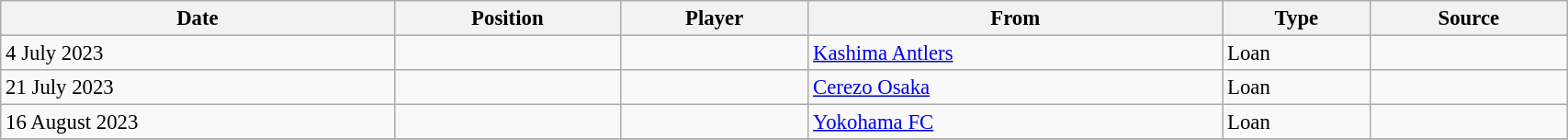<table class="wikitable sortable" style="width:90%; text-align:center; font-size:95%; text-align:left;">
<tr>
<th>Date</th>
<th>Position</th>
<th>Player</th>
<th>From</th>
<th>Type</th>
<th>Source</th>
</tr>
<tr>
<td>4 July 2023</td>
<td></td>
<td></td>
<td> <a href='#'>Kashima Antlers</a></td>
<td>Loan</td>
<td></td>
</tr>
<tr>
<td>21 July 2023</td>
<td></td>
<td></td>
<td> <a href='#'>Cerezo Osaka</a></td>
<td>Loan</td>
<td></td>
</tr>
<tr>
<td>16 August 2023</td>
<td></td>
<td></td>
<td> <a href='#'>Yokohama FC</a></td>
<td>Loan</td>
<td></td>
</tr>
<tr>
</tr>
</table>
